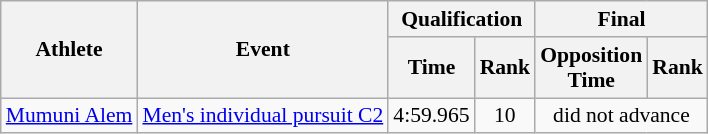<table class=wikitable style="font-size:90%">
<tr>
<th rowspan="2">Athlete</th>
<th rowspan="2">Event</th>
<th colspan="2">Qualification</th>
<th colspan="2">Final</th>
</tr>
<tr>
<th>Time</th>
<th>Rank</th>
<th>Opposition<br>Time</th>
<th>Rank</th>
</tr>
<tr align=center>
<td align=left><a href='#'>Mumuni Alem</a></td>
<td align=left><a href='#'>Men's individual pursuit C2</a></td>
<td>4:59.965</td>
<td>10</td>
<td colspan=2>did not advance</td>
</tr>
</table>
